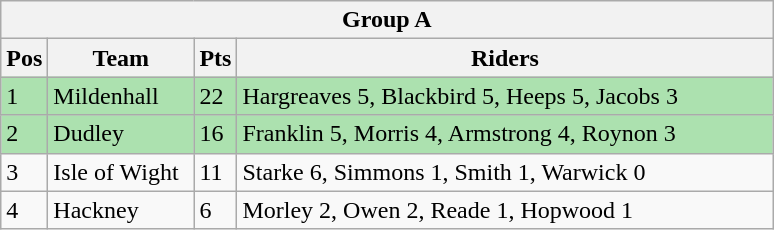<table class="wikitable">
<tr>
<th colspan="4">Group A</th>
</tr>
<tr>
<th width=20>Pos</th>
<th width=90>Team</th>
<th width=20>Pts</th>
<th width=350>Riders</th>
</tr>
<tr style="background:#ACE1AF;">
<td>1</td>
<td align=left>Mildenhall</td>
<td>22</td>
<td>Hargreaves 5, Blackbird 5, Heeps 5, Jacobs 3</td>
</tr>
<tr style="background:#ACE1AF;">
<td>2</td>
<td align=left>Dudley</td>
<td>16</td>
<td>Franklin 5, Morris 4, Armstrong 4, Roynon 3</td>
</tr>
<tr>
<td>3</td>
<td align=left>Isle of Wight</td>
<td>11</td>
<td>Starke 6, Simmons 1, Smith 1, Warwick 0</td>
</tr>
<tr>
<td>4</td>
<td align=left>Hackney</td>
<td>6</td>
<td>Morley 2, Owen 2, Reade 1, Hopwood 1</td>
</tr>
</table>
